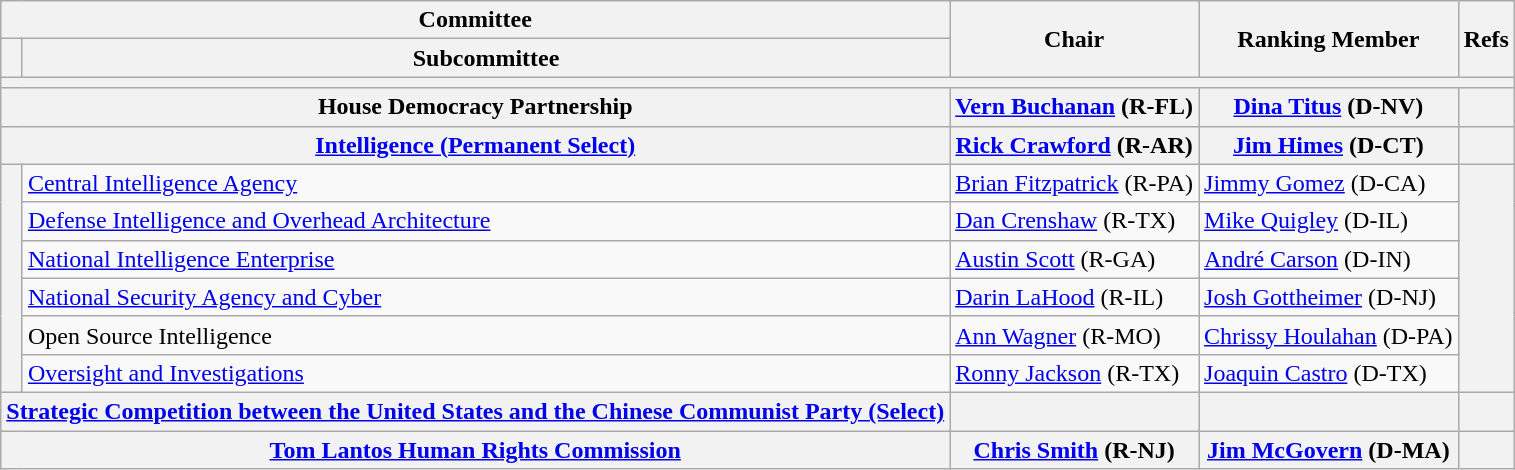<table class=wikitable>
<tr>
<th colspan=2>Committee</th>
<th rowspan=2>Chair</th>
<th rowspan=2>Ranking Member</th>
<th rowspan=2>Refs</th>
</tr>
<tr>
<th></th>
<th>Subcommittee</th>
</tr>
<tr>
<th colspan=5></th>
</tr>
<tr>
<th colspan=2>House Democracy Partnership</th>
<th><a href='#'>Vern Buchanan</a> (R-FL)</th>
<th><a href='#'>Dina Titus</a> (D-NV)</th>
<th></th>
</tr>
<tr>
<th colspan=2><a href='#'>Intelligence (Permanent Select)</a></th>
<th><a href='#'>Rick Crawford</a> (R-AR)</th>
<th><a href='#'>Jim Himes</a> (D-CT)</th>
<th></th>
</tr>
<tr>
<th rowspan=6></th>
<td><a href='#'>Central Intelligence Agency</a></td>
<td><a href='#'>Brian Fitzpatrick</a> (R-PA)</td>
<td><a href='#'>Jimmy Gomez</a> (D-CA)</td>
<th rowspan=6></th>
</tr>
<tr>
<td><a href='#'>Defense Intelligence and Overhead Architecture</a></td>
<td><a href='#'>Dan Crenshaw</a> (R-TX)</td>
<td><a href='#'>Mike Quigley</a> (D-IL)</td>
</tr>
<tr>
<td><a href='#'>National Intelligence Enterprise</a></td>
<td><a href='#'>Austin Scott</a> (R-GA)</td>
<td><a href='#'>André Carson</a> (D-IN)</td>
</tr>
<tr>
<td><a href='#'>National Security Agency and Cyber</a></td>
<td><a href='#'>Darin LaHood</a> (R-IL)</td>
<td><a href='#'>Josh Gottheimer</a> (D-NJ)</td>
</tr>
<tr>
<td>Open Source Intelligence</td>
<td><a href='#'>Ann Wagner</a> (R-MO)</td>
<td><a href='#'>Chrissy Houlahan</a> (D-PA)</td>
</tr>
<tr>
<td><a href='#'>Oversight and Investigations</a></td>
<td><a href='#'>Ronny Jackson</a> (R-TX)</td>
<td><a href='#'>Joaquin Castro</a> (D-TX)</td>
</tr>
<tr>
<th colspan=2><a href='#'>Strategic Competition between the United States and the Chinese Communist Party (Select)</a></th>
<th></th>
<th></th>
<th></th>
</tr>
<tr>
<th colspan=2><a href='#'>Tom Lantos Human Rights Commission</a></th>
<th><a href='#'>Chris Smith</a> (R-NJ)</th>
<th><a href='#'>Jim McGovern</a> (D-MA)</th>
<th></th>
</tr>
</table>
